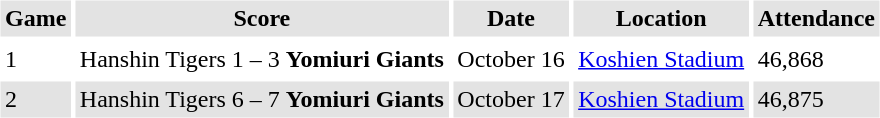<table border="0" cellspacing="3" cellpadding="3">
<tr style="background: #e3e3e3;">
<th>Game</th>
<th>Score</th>
<th>Date</th>
<th>Location</th>
<th>Attendance</th>
</tr>
<tr>
<td>1</td>
<td>Hanshin Tigers 1 – 3 <strong>Yomiuri Giants</strong></td>
<td>October 16</td>
<td><a href='#'>Koshien Stadium</a></td>
<td>46,868</td>
</tr>
<tr style="background: #e3e3e3;">
<td>2</td>
<td>Hanshin Tigers 6 – 7 <strong>Yomiuri Giants</strong></td>
<td>October 17</td>
<td><a href='#'>Koshien Stadium</a></td>
<td>46,875</td>
</tr>
</table>
